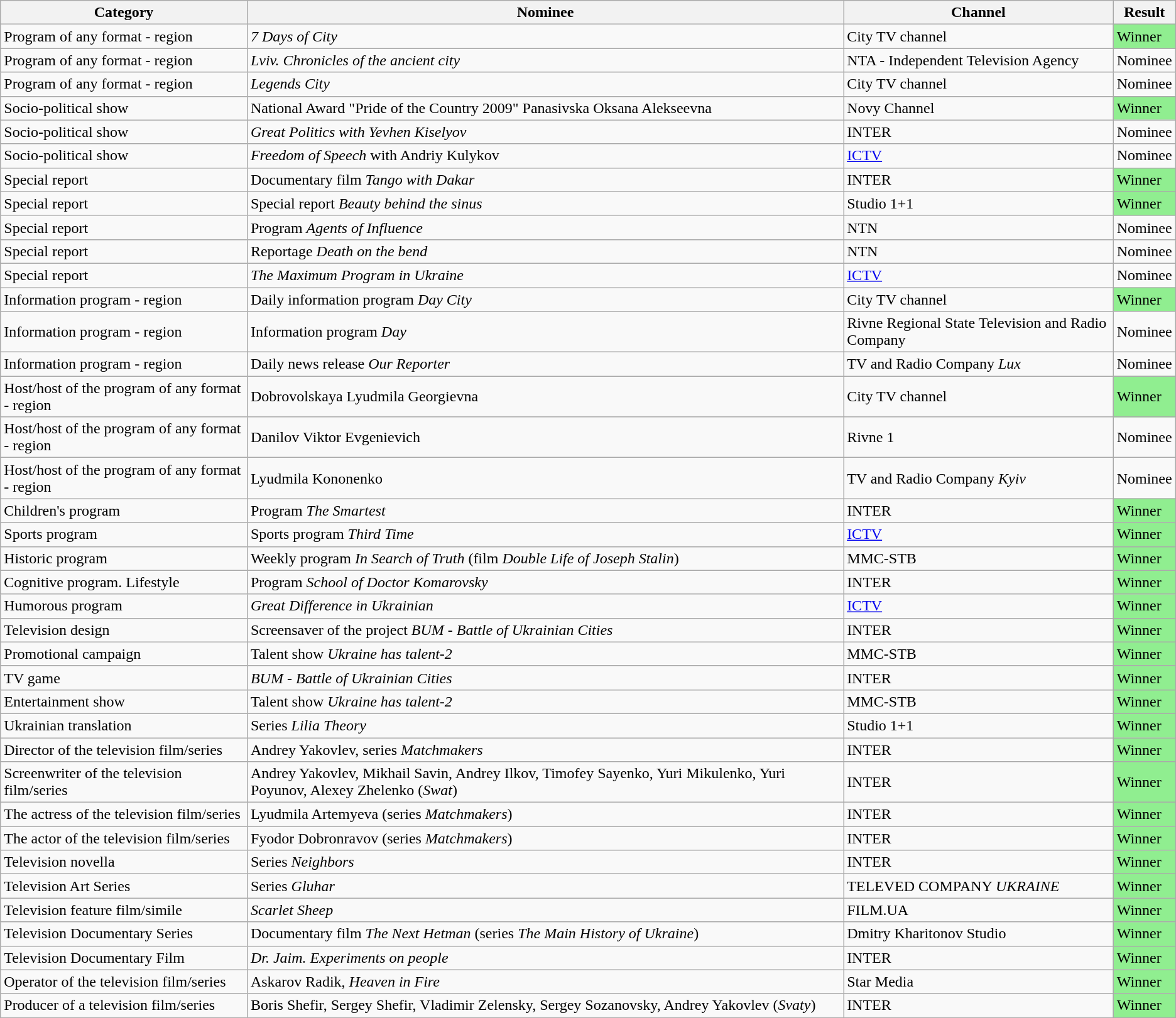<table class="wikitable">
<tr>
<th>Category</th>
<th>Nominee</th>
<th>Channel</th>
<th>Result</th>
</tr>
<tr>
<td>Program of any format - region</td>
<td><em>7 Days of City</em></td>
<td>City TV channel</td>
<td style="background:#90EE90;">Winner</td>
</tr>
<tr>
<td>Program of any format - region</td>
<td><em>Lviv. Chronicles of the ancient city</em></td>
<td>NTA - Independent Television Agency</td>
<td>Nominee</td>
</tr>
<tr>
<td>Program of any format - region</td>
<td><em>Legends City</em></td>
<td>City TV channel</td>
<td>Nominee</td>
</tr>
<tr>
<td>Socio-political show</td>
<td>National Award "Pride of the Country 2009" Panasivska Oksana Alekseevna</td>
<td>Novy Channel</td>
<td style="background:#90EE90;">Winner</td>
</tr>
<tr>
<td>Socio-political show</td>
<td><em>Great Politics with Yevhen Kiselyov</em></td>
<td>INTER</td>
<td>Nominee</td>
</tr>
<tr>
<td>Socio-political show</td>
<td><em>Freedom of Speech</em> with Andriy Kulykov</td>
<td><a href='#'>ICTV</a></td>
<td>Nominee</td>
</tr>
<tr>
<td>Special report</td>
<td>Documentary film <em>Tango with Dakar</em></td>
<td>INTER</td>
<td style="background:#90EE90;">Winner</td>
</tr>
<tr>
<td>Special report</td>
<td>Special report <em>Beauty behind the sinus</em></td>
<td>Studio 1+1</td>
<td style="background:#90EE90;">Winner</td>
</tr>
<tr>
<td>Special report</td>
<td>Program <em>Agents of Influence</em></td>
<td>NTN</td>
<td>Nominee</td>
</tr>
<tr>
<td>Special report</td>
<td>Reportage <em>Death on the bend</em></td>
<td>NTN</td>
<td>Nominee</td>
</tr>
<tr>
<td>Special report</td>
<td><em>The Maximum Program in Ukraine</em></td>
<td><a href='#'>ICTV</a></td>
<td>Nominee</td>
</tr>
<tr>
<td>Information program - region</td>
<td>Daily information program <em>Day City</em></td>
<td>City TV channel</td>
<td style="background:#90EE90;">Winner</td>
</tr>
<tr>
<td>Information program - region</td>
<td>Information program <em>Day</em></td>
<td>Rivne Regional State Television and Radio Company</td>
<td>Nominee</td>
</tr>
<tr>
<td>Information program - region</td>
<td>Daily news release <em>Our Reporter</em></td>
<td>TV and Radio Company <em>Lux</em></td>
<td>Nominee</td>
</tr>
<tr>
<td>Host/host of the program of any format - region</td>
<td>Dobrovolskaya Lyudmila Georgievna</td>
<td>City TV channel</td>
<td style="background:#90EE90;">Winner</td>
</tr>
<tr>
<td>Host/host of the program of any format - region</td>
<td>Danilov Viktor Evgenievich</td>
<td>Rivne 1</td>
<td>Nominee</td>
</tr>
<tr>
<td>Host/host of the program of any format - region</td>
<td>Lyudmila Kononenko</td>
<td>TV and Radio Company <em>Kyiv</em></td>
<td>Nominee</td>
</tr>
<tr>
<td>Children's program</td>
<td>Program <em>The Smartest</em></td>
<td>INTER</td>
<td style="background:#90EE90;">Winner</td>
</tr>
<tr>
<td>Sports program</td>
<td>Sports program <em>Third Time</em></td>
<td><a href='#'>ICTV</a></td>
<td style="background:#90EE90;">Winner</td>
</tr>
<tr>
<td>Historic program</td>
<td>Weekly program <em>In Search of Truth</em> (film <em>Double Life of Joseph Stalin</em>)</td>
<td>MMC-STB</td>
<td style="background:#90EE90;">Winner</td>
</tr>
<tr>
<td>Cognitive program. Lifestyle</td>
<td>Program <em>School of Doctor Komarovsky</em></td>
<td>INTER</td>
<td style="background:#90EE90;">Winner</td>
</tr>
<tr>
<td>Humorous program</td>
<td><em>Great Difference in Ukrainian</em></td>
<td><a href='#'>ICTV</a></td>
<td style="background:#90EE90;">Winner</td>
</tr>
<tr>
<td>Television design</td>
<td>Screensaver of the project <em>BUM</em> - <em>Battle of Ukrainian Cities</em></td>
<td>INTER</td>
<td style="background:#90EE90;">Winner</td>
</tr>
<tr>
<td>Promotional campaign</td>
<td>Talent show <em>Ukraine has talent-2</em></td>
<td>MMC-STB</td>
<td style="background:#90EE90;">Winner</td>
</tr>
<tr>
<td>TV game</td>
<td><em>BUM</em> - <em>Battle of Ukrainian Cities</em></td>
<td>INTER</td>
<td style="background:#90EE90;">Winner</td>
</tr>
<tr>
<td>Entertainment show</td>
<td>Talent show <em>Ukraine has talent-2</em></td>
<td>MMC-STB</td>
<td style="background:#90EE90;">Winner</td>
</tr>
<tr>
<td>Ukrainian translation</td>
<td>Series <em>Lilia Theory</em></td>
<td>Studio 1+1</td>
<td style="background:#90EE90;">Winner</td>
</tr>
<tr>
<td>Director of the television film/series</td>
<td>Andrey Yakovlev, series <em>Matchmakers</em></td>
<td>INTER</td>
<td style="background:#90EE90;">Winner</td>
</tr>
<tr>
<td>Screenwriter of the television film/series</td>
<td>Andrey Yakovlev, Mikhail Savin, Andrey Ilkov, Timofey Sayenko, Yuri Mikulenko, Yuri Poyunov, Alexey Zhelenko (<em>Swat</em>)</td>
<td>INTER</td>
<td style="background:#90EE90;">Winner</td>
</tr>
<tr>
<td>The actress of the television film/series</td>
<td>Lyudmila Artemyeva (series <em>Matchmakers</em>)</td>
<td>INTER</td>
<td style="background:#90EE90;">Winner</td>
</tr>
<tr>
<td>The actor of the television film/series</td>
<td>Fyodor Dobronravov (series <em>Matchmakers</em>)</td>
<td>INTER</td>
<td style="background:#90EE90;">Winner</td>
</tr>
<tr>
<td>Television novella</td>
<td>Series <em>Neighbors</em></td>
<td>INTER</td>
<td style="background:#90EE90;">Winner</td>
</tr>
<tr>
<td>Television Art Series</td>
<td>Series <em>Gluhar</em></td>
<td>TELEVED COMPANY <em>UKRAINE</em></td>
<td style="background:#90EE90;">Winner</td>
</tr>
<tr>
<td>Television feature film/simile</td>
<td><em>Scarlet Sheep</em></td>
<td>FILM.UA</td>
<td style="background:#90EE90;">Winner</td>
</tr>
<tr>
<td>Television Documentary Series</td>
<td>Documentary film <em>The Next Hetman</em> (series <em>The Main History of Ukraine</em>)</td>
<td>Dmitry Kharitonov Studio</td>
<td style="background:#90EE90;">Winner</td>
</tr>
<tr>
<td>Television Documentary Film</td>
<td><em>Dr. Jaim. Experiments on people</em></td>
<td>INTER</td>
<td style="background:#90EE90;">Winner</td>
</tr>
<tr>
<td>Operator of the television film/series</td>
<td>Askarov Radik, <em>Heaven in Fire</em></td>
<td>Star Media</td>
<td style="background:#90EE90;">Winner</td>
</tr>
<tr>
<td>Producer of a television film/series</td>
<td>Boris Shefir, Sergey Shefir, Vladimir Zelensky, Sergey Sozanovsky, Andrey Yakovlev (<em>Svaty</em>)</td>
<td>INTER</td>
<td style="background:#90EE90;">Winner</td>
</tr>
</table>
